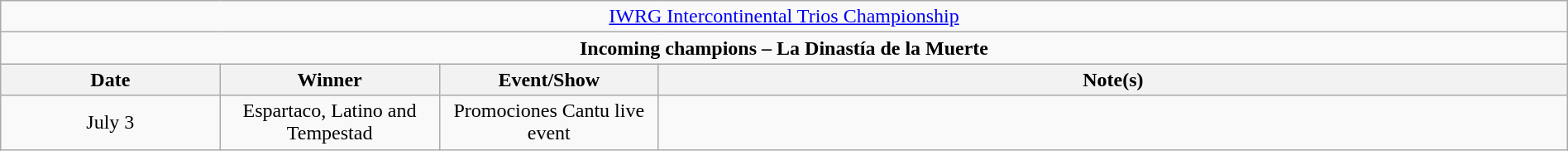<table class="wikitable" style="text-align:center; width:100%;">
<tr>
<td colspan="4" style="text-align: center;"><a href='#'>IWRG Intercontinental Trios Championship</a></td>
</tr>
<tr>
<td colspan="4" style="text-align: center;"><strong>Incoming champions – La Dinastía de la Muerte </strong></td>
</tr>
<tr>
<th width=14%>Date</th>
<th width=14%>Winner</th>
<th width=14%>Event/Show</th>
<th width=58%>Note(s)</th>
</tr>
<tr>
<td>July 3</td>
<td>Espartaco, Latino and Tempestad</td>
<td>Promociones Cantu live event</td>
<td></td>
</tr>
</table>
